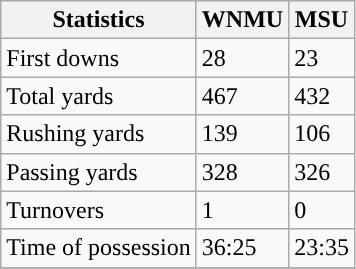<table class="wikitable">
<tr>
<th>Statistics</th>
<th>WNMU</th>
<th>MSU</th>
</tr>
<tr>
<td>First downs</td>
<td>28</td>
<td>23</td>
</tr>
<tr>
<td>Total yards</td>
<td>467</td>
<td>432</td>
</tr>
<tr>
<td>Rushing yards</td>
<td>139</td>
<td>106</td>
</tr>
<tr>
<td>Passing yards</td>
<td>328</td>
<td>326</td>
</tr>
<tr>
<td>Turnovers</td>
<td>1</td>
<td>0</td>
</tr>
<tr>
<td>Time of possession</td>
<td>36:25</td>
<td>23:35</td>
</tr>
<tr>
</tr>
</table>
